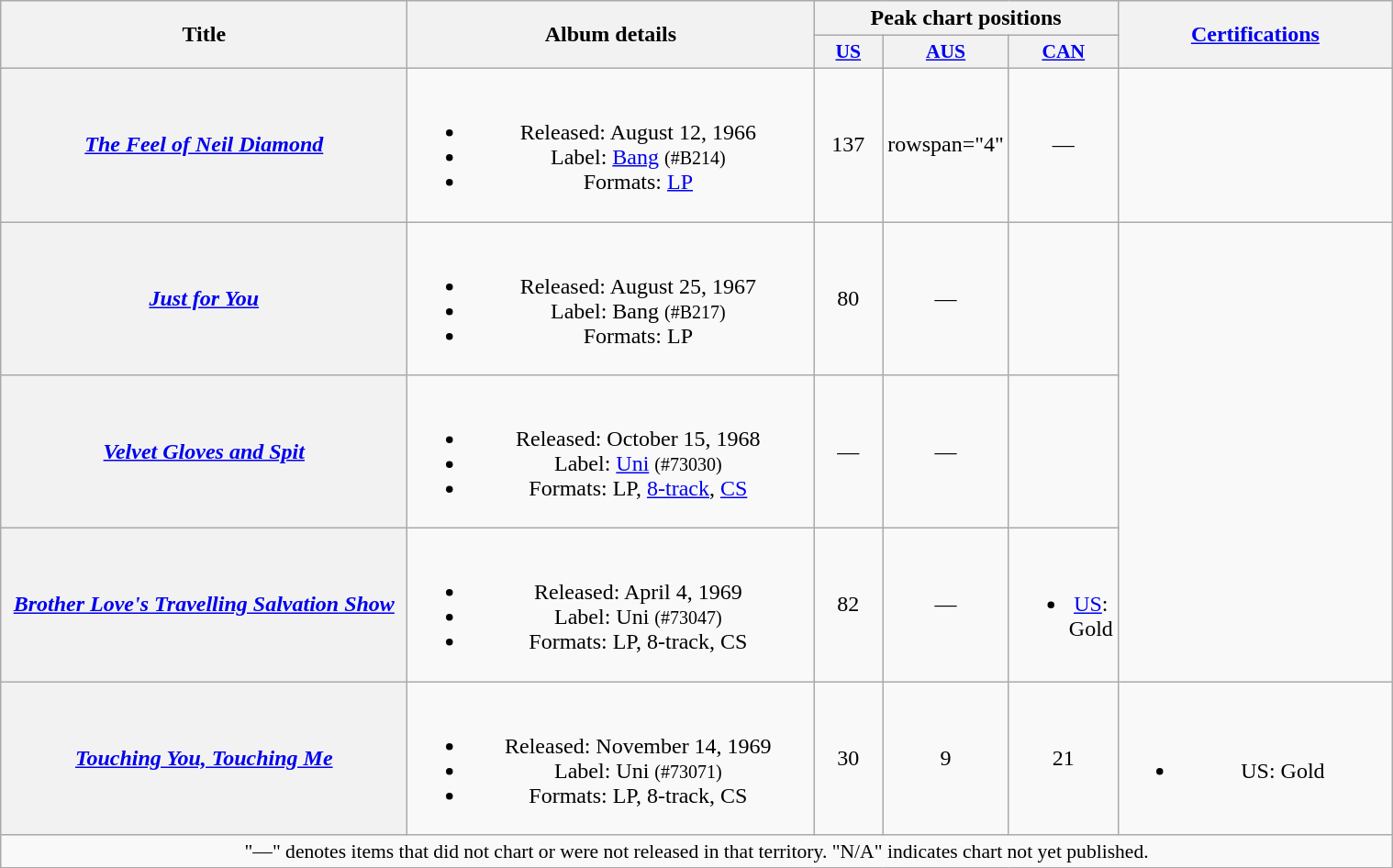<table class="wikitable plainrowheaders" style="text-align:center;">
<tr>
<th scope="col" rowspan="2" style="width:18em;">Title</th>
<th scope="col" rowspan="2" style="width:18em;">Album details</th>
<th scope="col" colspan="3">Peak chart positions</th>
<th scope="col" rowspan="2" style="width:12em;"><a href='#'>Certifications</a></th>
</tr>
<tr>
<th style="width:3em;font-size:90%;"><a href='#'>US</a><br></th>
<th style="width:3em;font-size:90%;"><a href='#'>AUS</a><br></th>
<th style="width:3em;font-size:90%;"><a href='#'>CAN</a><br></th>
</tr>
<tr>
<th scope="row"><em><a href='#'>The Feel of Neil Diamond</a></em></th>
<td><br><ul><li>Released: August 12, 1966</li><li>Label: <a href='#'>Bang</a> <small>(#B214)</small></li><li>Formats: <a href='#'>LP</a></li></ul></td>
<td>137</td>
<td>rowspan="4" </td>
<td>—</td>
<td></td>
</tr>
<tr>
<th scope="row"><em><a href='#'>Just for You</a></em></th>
<td><br><ul><li>Released: August 25, 1967</li><li>Label: Bang <small>(#B217)</small></li><li>Formats: LP</li></ul></td>
<td>80</td>
<td>—</td>
<td></td>
</tr>
<tr>
<th scope="row"><em><a href='#'>Velvet Gloves and Spit</a></em></th>
<td><br><ul><li>Released: October 15, 1968</li><li>Label: <a href='#'>Uni</a> <small>(#73030)</small></li><li>Formats: LP, <a href='#'>8-track</a>, <a href='#'>CS</a></li></ul></td>
<td>—</td>
<td>—</td>
<td></td>
</tr>
<tr>
<th scope="row"><em><a href='#'>Brother Love's Travelling Salvation Show</a></em></th>
<td><br><ul><li>Released: April 4, 1969</li><li>Label: Uni <small>(#73047)</small></li><li>Formats: LP, 8-track, CS</li></ul></td>
<td>82</td>
<td>—</td>
<td><br><ul><li><a href='#'>US</a>: Gold</li></ul></td>
</tr>
<tr>
<th scope="row"><em><a href='#'>Touching You, Touching Me</a></em></th>
<td><br><ul><li>Released: November 14, 1969</li><li>Label: Uni <small>(#73071)</small></li><li>Formats: LP, 8-track, CS</li></ul></td>
<td>30</td>
<td>9</td>
<td>21</td>
<td><br><ul><li>US: Gold</li></ul></td>
</tr>
<tr>
<td align="center" colspan="15" style="font-size:90%">"—" denotes items that did not chart or were not released in that territory. "N/A" indicates chart not yet published.</td>
</tr>
</table>
